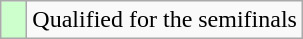<table class="wikitable">
<tr>
<td width=10px bgcolor="#ccffcc"></td>
<td>Qualified for the semifinals</td>
</tr>
</table>
